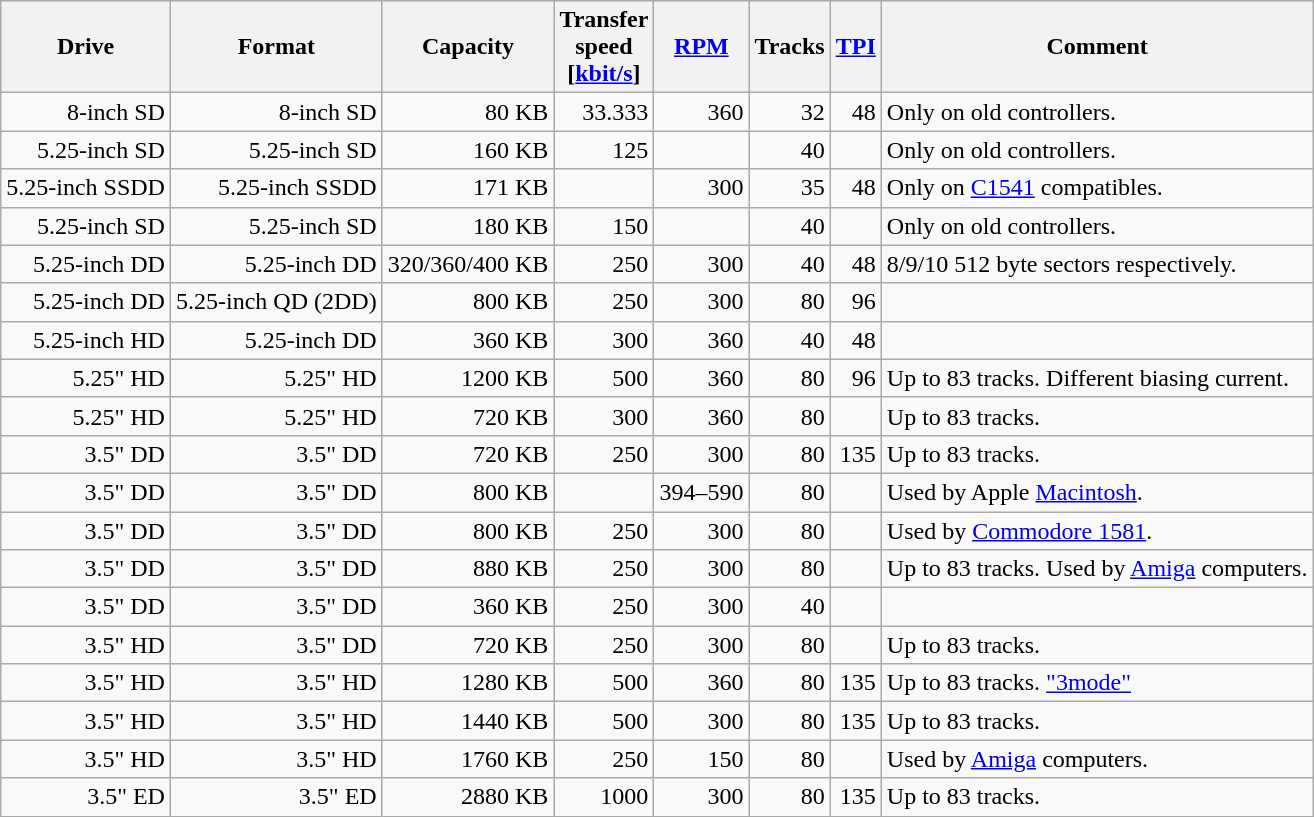<table class="wikitable" valign=right>
<tr>
<th>Drive</th>
<th>Format</th>
<th>Capacity</th>
<th>Transfer<br> speed<br> &#91;<a href='#'>kbit/s</a>&#93;</th>
<th><a href='#'>RPM</a></th>
<th>Tracks</th>
<th><a href='#'>TPI</a></th>
<th>Comment</th>
</tr>
<tr>
<td align=right>8-inch SD</td>
<td align=right>8-inch SD</td>
<td align=right>80 KB</td>
<td align=right>33.333</td>
<td align=right>360</td>
<td align=right>32</td>
<td align=right>48</td>
<td>Only on old controllers.</td>
</tr>
<tr>
<td align=right>5.25-inch SD</td>
<td align=right>5.25-inch SD</td>
<td align=right>160 KB</td>
<td align=right>125</td>
<td align=right></td>
<td align=right>40</td>
<td align=right></td>
<td>Only on old controllers.</td>
</tr>
<tr>
<td align=right>5.25-inch SSDD</td>
<td align=right>5.25-inch SSDD</td>
<td align=right>171 KB</td>
<td align=right></td>
<td align=right>300</td>
<td align=right>35</td>
<td align=right>48</td>
<td>Only on <a href='#'>C1541</a> compatibles.</td>
</tr>
<tr>
<td align=right>5.25-inch SD</td>
<td align=right>5.25-inch SD</td>
<td align=right>180 KB</td>
<td align=right>150</td>
<td align=right></td>
<td align=right>40</td>
<td align=right></td>
<td>Only on old controllers.</td>
</tr>
<tr>
<td align=right>5.25-inch DD</td>
<td align=right>5.25-inch DD</td>
<td align=right>320/360/400 KB</td>
<td align=right>250</td>
<td align=right>300</td>
<td align=right>40</td>
<td align=right>48</td>
<td> 8/9/10 512 byte sectors respectively.</td>
</tr>
<tr>
<td align=right>5.25-inch DD </td>
<td align=right>5.25-inch QD (2DD)</td>
<td align=right>800 KB</td>
<td align=right>250</td>
<td align=right>300</td>
<td align=right>80</td>
<td align=right>96</td>
<td></td>
</tr>
<tr>
<td align=right>5.25-inch HD</td>
<td align=right>5.25-inch DD</td>
<td align=right>360 KB</td>
<td align=right>300</td>
<td align=right>360</td>
<td align=right>40</td>
<td align=right>48</td>
<td></td>
</tr>
<tr>
<td align=right>5.25" HD</td>
<td align=right>5.25" HD</td>
<td align=right>1200 KB</td>
<td align=right>500</td>
<td align=right>360</td>
<td align=right>80</td>
<td align=right>96</td>
<td>Up to 83 tracks. Different biasing current.</td>
</tr>
<tr>
<td align=right>5.25" HD</td>
<td align=right>5.25" HD</td>
<td align=right>720 KB</td>
<td align=right>300</td>
<td align=right>360</td>
<td align=right>80</td>
<td align=right></td>
<td>Up to 83 tracks.</td>
</tr>
<tr>
<td align=right>3.5" DD</td>
<td align=right>3.5" DD</td>
<td align=right>720 KB</td>
<td align=right>250</td>
<td align=right>300</td>
<td align=right>80</td>
<td align=right>135</td>
<td>Up to 83 tracks.</td>
</tr>
<tr>
<td align=right>3.5" DD</td>
<td align=right>3.5" DD</td>
<td align=right>800 KB</td>
<td align=right></td>
<td align=right>394–590</td>
<td align=right>80</td>
<td align=right></td>
<td>Used by Apple <a href='#'>Macintosh</a>.</td>
</tr>
<tr>
<td align=right>3.5" DD</td>
<td align=right>3.5" DD</td>
<td align=right>800 KB</td>
<td align=right>250</td>
<td align=right>300</td>
<td align=right>80</td>
<td align=right></td>
<td>Used by <a href='#'>Commodore 1581</a>.</td>
</tr>
<tr>
<td align=right>3.5" DD</td>
<td align=right>3.5" DD</td>
<td align=right>880 KB</td>
<td align=right>250</td>
<td align=right>300</td>
<td align=right>80</td>
<td align=right></td>
<td>Up to 83 tracks. Used by <a href='#'>Amiga</a> computers.</td>
</tr>
<tr>
<td align=right>3.5" DD</td>
<td align=right>3.5" DD</td>
<td align=right>360 KB</td>
<td align=right>250</td>
<td align=right>300</td>
<td align=right>40</td>
<td align=right></td>
<td></td>
</tr>
<tr>
<td align=right>3.5" HD</td>
<td align=right>3.5" DD</td>
<td align=right>720 KB</td>
<td align=right>250</td>
<td align=right>300</td>
<td align=right>80</td>
<td align=right></td>
<td>Up to 83 tracks.</td>
</tr>
<tr>
<td align=right>3.5" HD</td>
<td align=right>3.5" HD</td>
<td align=right>1280 KB</td>
<td align=right>500</td>
<td align=right>360</td>
<td align=right>80</td>
<td align=right>135</td>
<td>Up to 83 tracks. <a href='#'>"3mode"</a></td>
</tr>
<tr>
<td align=right>3.5" HD</td>
<td align=right>3.5" HD</td>
<td align=right>1440 KB</td>
<td align=right>500</td>
<td align=right>300</td>
<td align=right>80</td>
<td align=right>135</td>
<td>Up to 83 tracks.</td>
</tr>
<tr>
<td align=right>3.5" HD</td>
<td align=right>3.5" HD</td>
<td align=right>1760 KB</td>
<td align=right>250</td>
<td align=right>150</td>
<td align=right>80</td>
<td align=right></td>
<td>Used by <a href='#'>Amiga</a> computers.</td>
</tr>
<tr>
<td align=right>3.5" ED</td>
<td align=right>3.5" ED</td>
<td align=right>2880 KB</td>
<td align=right>1000</td>
<td align=right>300</td>
<td align=right>80</td>
<td align=right>135</td>
<td>Up to 83 tracks.</td>
</tr>
</table>
